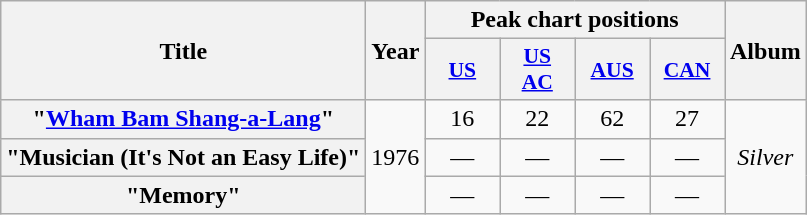<table class="wikitable plainrowheaders" style="text-align:center;">
<tr>
<th rowspan="2">Title</th>
<th rowspan="2">Year</th>
<th colspan="4">Peak chart positions</th>
<th rowspan="2">Album</th>
</tr>
<tr>
<th scope="col" style="width:3em;font-size:90%;"><a href='#'>US</a><br></th>
<th scope="col" style="width:3em;font-size:90%;"><a href='#'>US<br>AC</a><br></th>
<th scope="col" style="width:3em;font-size:90%;"><a href='#'>AUS</a><br></th>
<th scope="col" style="width:3em;font-size:90%;"><a href='#'>CAN</a><br></th>
</tr>
<tr>
<th scope="row">"<a href='#'>Wham Bam Shang-a-Lang</a>"</th>
<td rowspan="3">1976</td>
<td>16</td>
<td>22</td>
<td>62</td>
<td>27</td>
<td rowspan="3"><em>Silver</em></td>
</tr>
<tr>
<th scope="row">"Musician (It's Not an Easy Life)"</th>
<td>—</td>
<td>—</td>
<td>—</td>
<td>—</td>
</tr>
<tr>
<th scope="row">"Memory"</th>
<td>—</td>
<td>—</td>
<td>—</td>
<td>—</td>
</tr>
</table>
